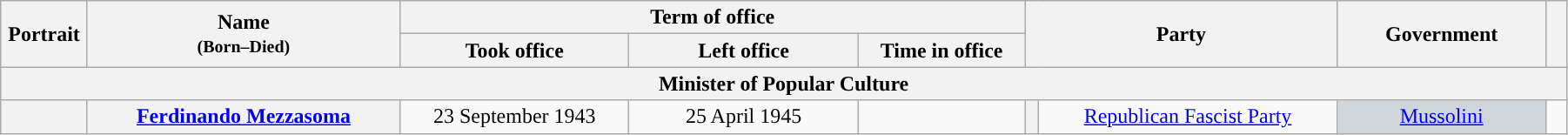<table class="wikitable" style="text-align:center; style="width=95%">
<tr>
<th width=1% rowspan=2>Portrait</th>
<th width=15% rowspan=2>Name<br><small>(Born–Died)</small></th>
<th width=30% colspan=3>Term of office</th>
<th width=15% rowspan=2 colspan=2>Party</th>
<th width=10% rowspan=2>Government</th>
<th width=1% rowspan=2></th>
</tr>
<tr style="text-align:center;">
<th width=11%>Took office</th>
<th width=11%>Left office</th>
<th width=8%>Time in office</th>
</tr>
<tr>
<th colspan=9>Minister of Popular Culture</th>
</tr>
<tr>
<th></th>
<th scope="row" style="font-weight:normal"><strong><a href='#'>Ferdinando Mezzasoma</a></strong><br></th>
<td>23 September 1943</td>
<td>25 April 1945</td>
<td></td>
<th style="background:"></th>
<td><a href='#'>Republican Fascist Party</a></td>
<td bgcolor=#CFD5DA><a href='#'>Mussolini<br></a></td>
<td></td>
</tr>
</table>
